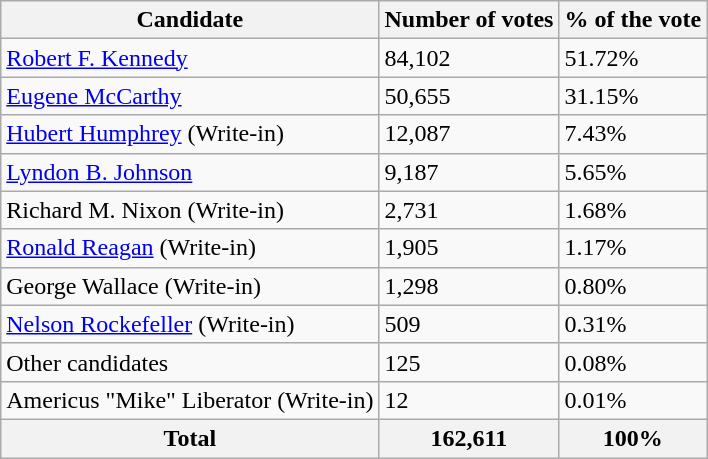<table class="wikitable sortable">
<tr>
<th>Candidate</th>
<th>Number of votes</th>
<th>% of the vote</th>
</tr>
<tr>
<td><a href='#'>Robert F. Kennedy</a></td>
<td>84,102</td>
<td>51.72%</td>
</tr>
<tr>
<td><a href='#'>Eugene McCarthy</a></td>
<td>50,655</td>
<td>31.15%</td>
</tr>
<tr>
<td><a href='#'>Hubert Humphrey</a> (Write-in)</td>
<td>12,087</td>
<td>7.43%</td>
</tr>
<tr>
<td><a href='#'>Lyndon B. Johnson</a></td>
<td>9,187</td>
<td>5.65%</td>
</tr>
<tr>
<td>Richard M. Nixon (Write-in)</td>
<td>2,731</td>
<td>1.68%</td>
</tr>
<tr>
<td><a href='#'>Ronald Reagan</a> (Write-in)</td>
<td>1,905</td>
<td>1.17%</td>
</tr>
<tr>
<td>George Wallace (Write-in)</td>
<td>1,298</td>
<td>0.80%</td>
</tr>
<tr>
<td><a href='#'>Nelson Rockefeller</a> (Write-in)</td>
<td>509</td>
<td>0.31%</td>
</tr>
<tr>
<td>Other candidates</td>
<td>125</td>
<td>0.08%</td>
</tr>
<tr>
<td>Americus "Mike" Liberator (Write-in)</td>
<td>12</td>
<td>0.01%</td>
</tr>
<tr>
<th>Total</th>
<th>162,611</th>
<th>100%</th>
</tr>
</table>
